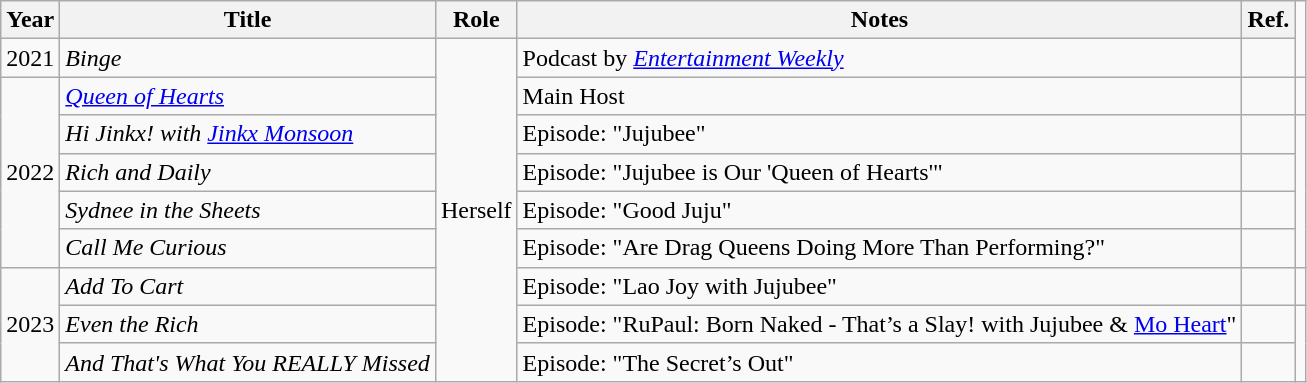<table class="wikitable">
<tr>
<th>Year</th>
<th>Title</th>
<th>Role</th>
<th>Notes</th>
<th>Ref.</th>
</tr>
<tr>
<td>2021</td>
<td><em>Binge</em></td>
<td rowspan="9">Herself</td>
<td>Podcast by <em><a href='#'>Entertainment Weekly</a></em></td>
<td style="text-align: center;"></td>
</tr>
<tr>
<td rowspan="5">2022</td>
<td><em><a href='#'>Queen of Hearts</a></em></td>
<td>Main Host</td>
<td></td>
<td></td>
</tr>
<tr>
<td><em>Hi Jinkx! with <a href='#'>Jinkx Monsoon</a></em></td>
<td>Episode: "Jujubee"</td>
<td></td>
</tr>
<tr>
<td><em>Rich and Daily</em></td>
<td>Episode: "Jujubee is Our 'Queen of Hearts'"</td>
<td></td>
</tr>
<tr>
<td><em>Sydnee in the Sheets</em></td>
<td>Episode: "Good Juju"</td>
<td></td>
</tr>
<tr>
<td><em>Call Me Curious</em></td>
<td>Episode: "Are Drag Queens Doing More Than Performing?"</td>
<td></td>
</tr>
<tr>
<td rowspan="3">2023</td>
<td><em>Add To Cart</em><br></td>
<td>Episode: "Lao Joy with Jujubee"</td>
<td></td>
<td></td>
</tr>
<tr>
<td><em>Even the Rich</em></td>
<td>Episode: "RuPaul: Born Naked - That’s a Slay! with Jujubee & <a href='#'>Mo Heart</a>"</td>
<td></td>
</tr>
<tr>
<td><em>And That's What You REALLY Missed</em></td>
<td>Episode: "The Secret’s Out"</td>
<td></td>
</tr>
</table>
